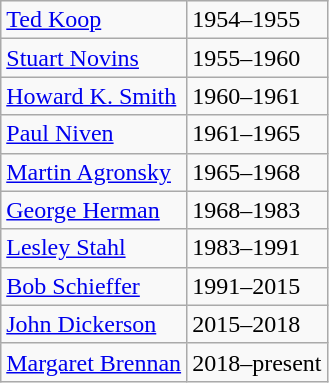<table class="wikitable">
<tr ion>
<td><a href='#'>Ted Koop</a></td>
<td>1954–1955</td>
</tr>
<tr>
<td><a href='#'>Stuart Novins</a></td>
<td>1955–1960</td>
</tr>
<tr>
<td><a href='#'>Howard K. Smith</a></td>
<td>1960–1961</td>
</tr>
<tr>
<td><a href='#'>Paul Niven</a></td>
<td>1961–1965</td>
</tr>
<tr>
<td><a href='#'>Martin Agronsky</a></td>
<td>1965–1968</td>
</tr>
<tr>
<td><a href='#'>George Herman</a></td>
<td>1968–1983</td>
</tr>
<tr>
<td><a href='#'>Lesley Stahl</a></td>
<td>1983–1991</td>
</tr>
<tr>
<td><a href='#'>Bob Schieffer</a></td>
<td>1991–2015</td>
</tr>
<tr>
<td><a href='#'>John Dickerson</a></td>
<td>2015–2018</td>
</tr>
<tr>
<td><a href='#'>Margaret Brennan</a></td>
<td>2018–present</td>
</tr>
</table>
